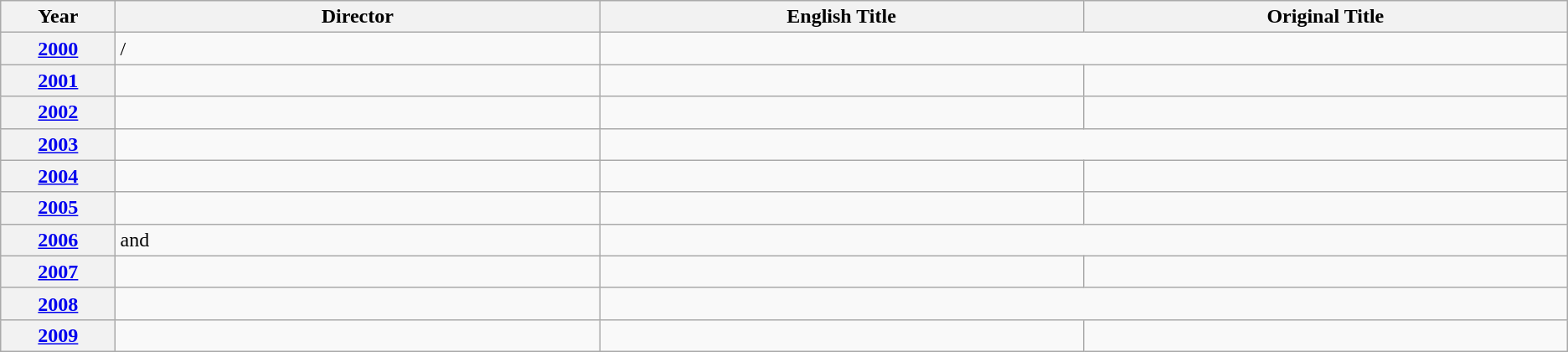<table class="wikitable unsortable">
<tr>
<th scope="col" style="width:2%;">Year</th>
<th scope="col" style="width:10%;">Director</th>
<th scope="col" style="width:10%;">English Title</th>
<th scope="col" style="width:10%;">Original Title</th>
</tr>
<tr>
<th style="text-align:center;"><a href='#'>2000</a></th>
<td> /  </td>
<td colspan="2"></td>
</tr>
<tr>
<th style="text-align:center;"><a href='#'>2001</a></th>
<td> </td>
<td></td>
<td></td>
</tr>
<tr>
<th style="text-align:center;"><a href='#'>2002</a></th>
<td> </td>
<td></td>
<td></td>
</tr>
<tr>
<th style="text-align:center;"><a href='#'>2003</a></th>
<td> </td>
<td colspan="2"></td>
</tr>
<tr>
<th style="text-align:center;"><a href='#'>2004</a></th>
<td> </td>
<td></td>
<td></td>
</tr>
<tr>
<th style="text-align:center;"><a href='#'>2005</a></th>
<td> </td>
<td></td>
<td></td>
</tr>
<tr>
<th style="text-align:center;"><a href='#'>2006</a></th>
<td>  and </td>
<td colspan="2"></td>
</tr>
<tr>
<th style="text-align:center;"><a href='#'>2007</a></th>
<td> </td>
<td></td>
<td></td>
</tr>
<tr>
<th style="text-align:center;"><a href='#'>2008</a></th>
<td> </td>
<td colspan="2"></td>
</tr>
<tr>
<th style="text-align:center;"><a href='#'>2009</a></th>
<td> </td>
<td></td>
<td></td>
</tr>
</table>
